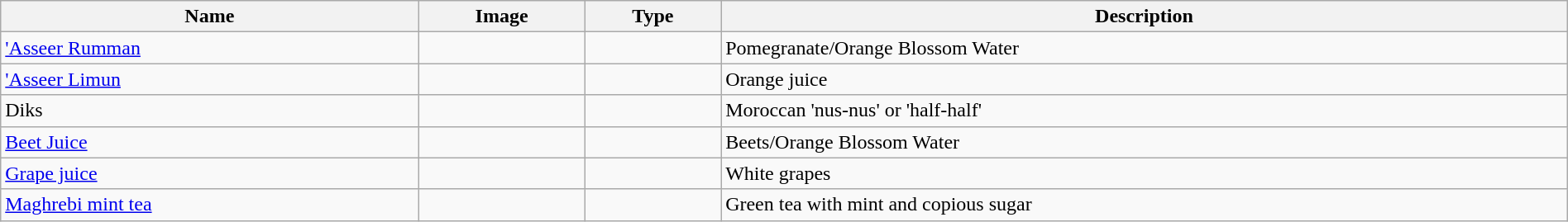<table class="wikitable sortable" border="1" width="100%">
<tr>
<th>Name</th>
<th>Image</th>
<th>Type</th>
<th>Description</th>
</tr>
<tr>
<td><a href='#'>'Asseer Rumman</a></td>
<td></td>
<td></td>
<td>Pomegranate/Orange Blossom Water</td>
</tr>
<tr>
<td><a href='#'>'Asseer Limun</a></td>
<td></td>
<td></td>
<td>Orange juice</td>
</tr>
<tr>
<td>Diks</td>
<td></td>
<td></td>
<td>Moroccan 'nus-nus' or 'half-half'</td>
</tr>
<tr>
<td><a href='#'>Beet Juice</a></td>
<td></td>
<td></td>
<td>Beets/Orange Blossom Water</td>
</tr>
<tr>
<td><a href='#'>Grape juice</a></td>
<td></td>
<td></td>
<td>White grapes</td>
</tr>
<tr>
<td><a href='#'>Maghrebi mint tea</a></td>
<td></td>
<td></td>
<td>Green tea with mint and copious sugar</td>
</tr>
</table>
